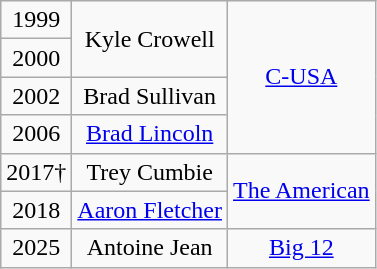<table class="wikitable" style="text-align:center">
<tr>
<td>1999</td>
<td rowspan=2>Kyle Crowell</td>
<td rowspan=4><a href='#'>C-USA</a></td>
</tr>
<tr>
<td>2000</td>
</tr>
<tr>
<td>2002</td>
<td>Brad Sullivan</td>
</tr>
<tr>
<td>2006</td>
<td><a href='#'>Brad Lincoln</a></td>
</tr>
<tr>
<td>2017†</td>
<td>Trey Cumbie</td>
<td rowspan=2><a href='#'>The American</a></td>
</tr>
<tr>
<td>2018</td>
<td><a href='#'>Aaron Fletcher</a></td>
</tr>
<tr>
<td>2025</td>
<td>Antoine Jean</td>
<td><a href='#'>Big 12</a></td>
</tr>
</table>
